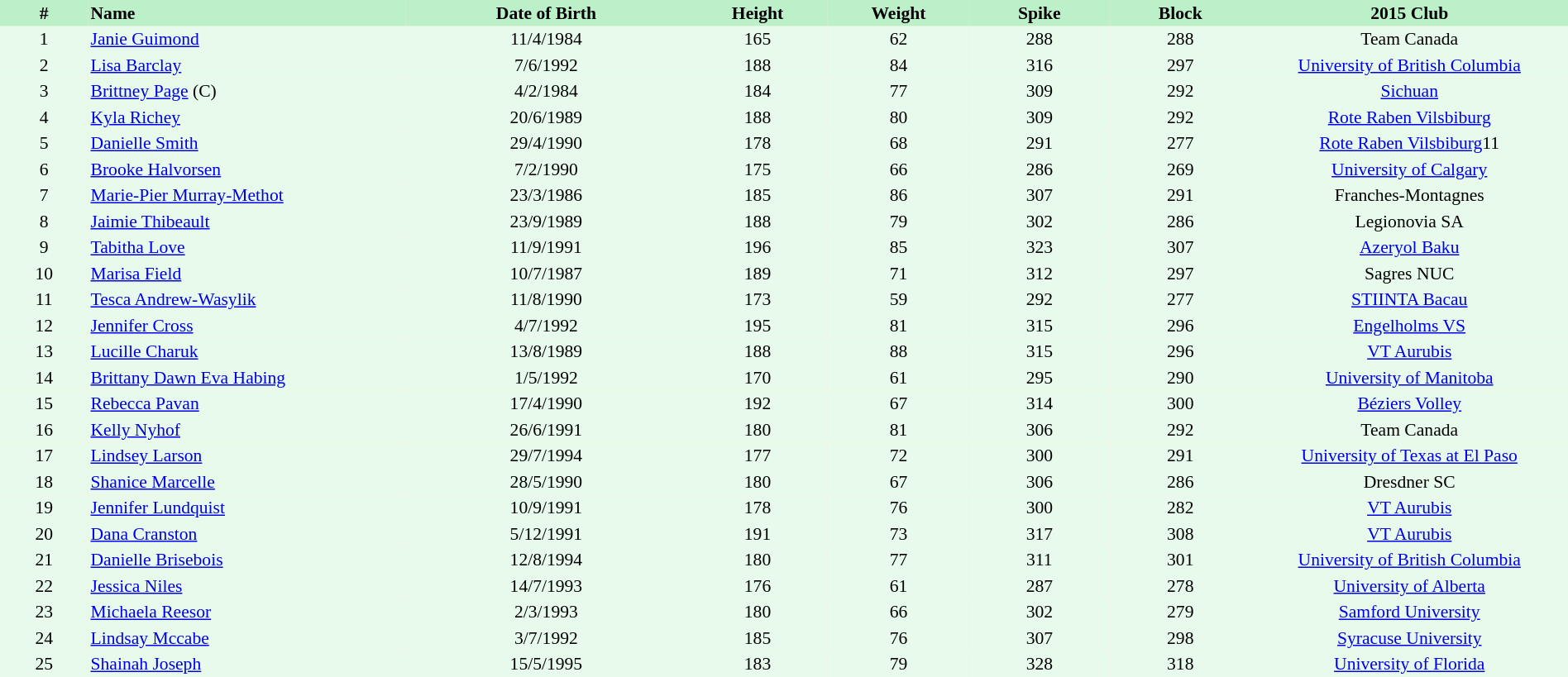<table border=0 cellpadding=2 cellspacing=0  |- bgcolor=#FFECCE style="text-align:center; font-size:90%;" width=100%>
<tr bgcolor=#BBF0C9>
<th width=5%>#</th>
<th width=18% align=left>Name</th>
<th width=16%>Date of Birth</th>
<th width=8%>Height</th>
<th width=8%>Weight</th>
<th width=8%>Spike</th>
<th width=8%>Block</th>
<th width=18%>2015 Club</th>
</tr>
<tr bgcolor=#E7FAEC>
<td>1</td>
<td align=left><a href='#'>Janie Guimond</a></td>
<td>11/4/1984</td>
<td>165</td>
<td>62</td>
<td>288</td>
<td>288</td>
<td>Team Canada</td>
</tr>
<tr bgcolor=#E7FAEC>
<td>2</td>
<td align=left><a href='#'>Lisa Barclay</a></td>
<td>7/6/1992</td>
<td>188</td>
<td>84</td>
<td>316</td>
<td>297</td>
<td><a href='#'>University of British Columbia</a></td>
</tr>
<tr bgcolor=#E7FAEC>
<td>3</td>
<td align=left><a href='#'>Brittney Page</a> (C)</td>
<td>4/2/1984</td>
<td>184</td>
<td>77</td>
<td>309</td>
<td>292</td>
<td><a href='#'>Sichuan</a></td>
</tr>
<tr bgcolor=#E7FAEC>
<td>4</td>
<td align=left><a href='#'>Kyla Richey</a></td>
<td>20/6/1989</td>
<td>188</td>
<td>80</td>
<td>309</td>
<td>292</td>
<td><a href='#'>Rote Raben Vilsbiburg</a></td>
</tr>
<tr bgcolor=#E7FAEC>
<td>5</td>
<td align=left><a href='#'>Danielle Smith</a></td>
<td>29/4/1990</td>
<td>178</td>
<td>68</td>
<td>291</td>
<td>277</td>
<td><a href='#'>Rote Raben Vilsbiburg</a>11</td>
</tr>
<tr bgcolor=#E7FAEC>
<td>6</td>
<td align=left><a href='#'>Brooke Halvorsen</a></td>
<td>7/2/1990</td>
<td>175</td>
<td>66</td>
<td>286</td>
<td>269</td>
<td><a href='#'>University of Calgary</a></td>
</tr>
<tr bgcolor=#E7FAEC>
<td>7</td>
<td align=left><a href='#'>Marie-Pier Murray-Methot</a></td>
<td>23/3/1986</td>
<td>185</td>
<td>86</td>
<td>307</td>
<td>291</td>
<td>Franches-Montagnes</td>
</tr>
<tr bgcolor=#E7FAEC>
<td>8</td>
<td align=left><a href='#'>Jaimie Thibeault</a></td>
<td>23/9/1989</td>
<td>188</td>
<td>79</td>
<td>302</td>
<td>286</td>
<td>Legionovia SA</td>
</tr>
<tr bgcolor=#E7FAEC>
<td>9</td>
<td align=left><a href='#'>Tabitha Love</a></td>
<td>11/9/1991</td>
<td>196</td>
<td>85</td>
<td>323</td>
<td>307</td>
<td><a href='#'>Azeryol Baku</a></td>
</tr>
<tr bgcolor=#E7FAEC>
<td>10</td>
<td align=left><a href='#'>Marisa Field</a></td>
<td>10/7/1987</td>
<td>189</td>
<td>71</td>
<td>312</td>
<td>297</td>
<td>Sagres NUC</td>
</tr>
<tr bgcolor=#E7FAEC>
<td>11</td>
<td align=left><a href='#'>Tesca Andrew-Wasylik</a></td>
<td>11/8/1990</td>
<td>173</td>
<td>59</td>
<td>292</td>
<td>277</td>
<td><a href='#'>STIINTA Bacau</a></td>
</tr>
<tr bgcolor=#E7FAEC>
<td>12</td>
<td align=left><a href='#'>Jennifer Cross</a></td>
<td>4/7/1992</td>
<td>195</td>
<td>81</td>
<td>315</td>
<td>296</td>
<td><a href='#'>Engelholms VS</a></td>
</tr>
<tr bgcolor=#E7FAEC>
<td>13</td>
<td align=left><a href='#'>Lucille Charuk</a></td>
<td>13/8/1989</td>
<td>188</td>
<td>88</td>
<td>315</td>
<td>296</td>
<td><a href='#'>VT Aurubis</a></td>
</tr>
<tr bgcolor=#E7FAEC>
<td>14</td>
<td align=left><a href='#'>Brittany Dawn Eva Habing</a></td>
<td>1/5/1992</td>
<td>170</td>
<td>61</td>
<td>295</td>
<td>290</td>
<td><a href='#'>University of Manitoba</a></td>
</tr>
<tr bgcolor=#E7FAEC>
<td>15</td>
<td align=left><a href='#'>Rebecca Pavan</a></td>
<td>17/4/1990</td>
<td>192</td>
<td>67</td>
<td>314</td>
<td>300</td>
<td><a href='#'>Béziers Volley</a></td>
</tr>
<tr bgcolor=#E7FAEC>
<td>16</td>
<td align=left><a href='#'>Kelly Nyhof</a></td>
<td>26/6/1991</td>
<td>180</td>
<td>81</td>
<td>306</td>
<td>292</td>
<td>Team Canada</td>
</tr>
<tr bgcolor=#E7FAEC>
<td>17</td>
<td align=left><a href='#'>Lindsey Larson</a></td>
<td>29/7/1994</td>
<td>177</td>
<td>72</td>
<td>300</td>
<td>291</td>
<td><a href='#'>University of Texas at El Paso</a></td>
</tr>
<tr bgcolor=#E7FAEC>
<td>18</td>
<td align=left><a href='#'>Shanice Marcelle</a></td>
<td>28/5/1990</td>
<td>180</td>
<td>67</td>
<td>306</td>
<td>286</td>
<td>Dresdner SC</td>
</tr>
<tr bgcolor=#E7FAEC>
<td>19</td>
<td align=left><a href='#'>Jennifer Lundquist</a></td>
<td>10/9/1991</td>
<td>178</td>
<td>76</td>
<td>300</td>
<td>282</td>
<td><a href='#'>VT Aurubis</a></td>
</tr>
<tr bgcolor=#E7FAEC>
<td>20</td>
<td align=left><a href='#'>Dana Cranston</a></td>
<td>5/12/1991</td>
<td>191</td>
<td>73</td>
<td>317</td>
<td>308</td>
<td><a href='#'>VT Aurubis</a></td>
</tr>
<tr bgcolor=#E7FAEC>
<td>21</td>
<td align=left><a href='#'>Danielle Brisebois</a></td>
<td>12/8/1994</td>
<td>180</td>
<td>77</td>
<td>311</td>
<td>301</td>
<td><a href='#'>University of British Columbia</a></td>
</tr>
<tr bgcolor=#E7FAEC>
<td>22</td>
<td align=left><a href='#'>Jessica Niles</a></td>
<td>14/7/1993</td>
<td>176</td>
<td>61</td>
<td>287</td>
<td>278</td>
<td><a href='#'>University of Alberta</a></td>
</tr>
<tr bgcolor=#E7FAEC>
<td>23</td>
<td align=left><a href='#'>Michaela Reesor</a></td>
<td>2/3/1993</td>
<td>180</td>
<td>66</td>
<td>302</td>
<td>279</td>
<td><a href='#'>Samford University</a></td>
</tr>
<tr bgcolor=#E7FAEC>
<td>24</td>
<td align=left><a href='#'>Lindsay Mccabe</a></td>
<td>3/7/1992</td>
<td>185</td>
<td>76</td>
<td>307</td>
<td>298</td>
<td><a href='#'>Syracuse University</a></td>
</tr>
<tr bgcolor=#E7FAEC>
<td>25</td>
<td align=left><a href='#'>Shainah Joseph</a></td>
<td>15/5/1995</td>
<td>183</td>
<td>79</td>
<td>328</td>
<td>318</td>
<td><a href='#'>University of Florida</a></td>
</tr>
<tr bgcolor=#E7FAEC>
</tr>
</table>
